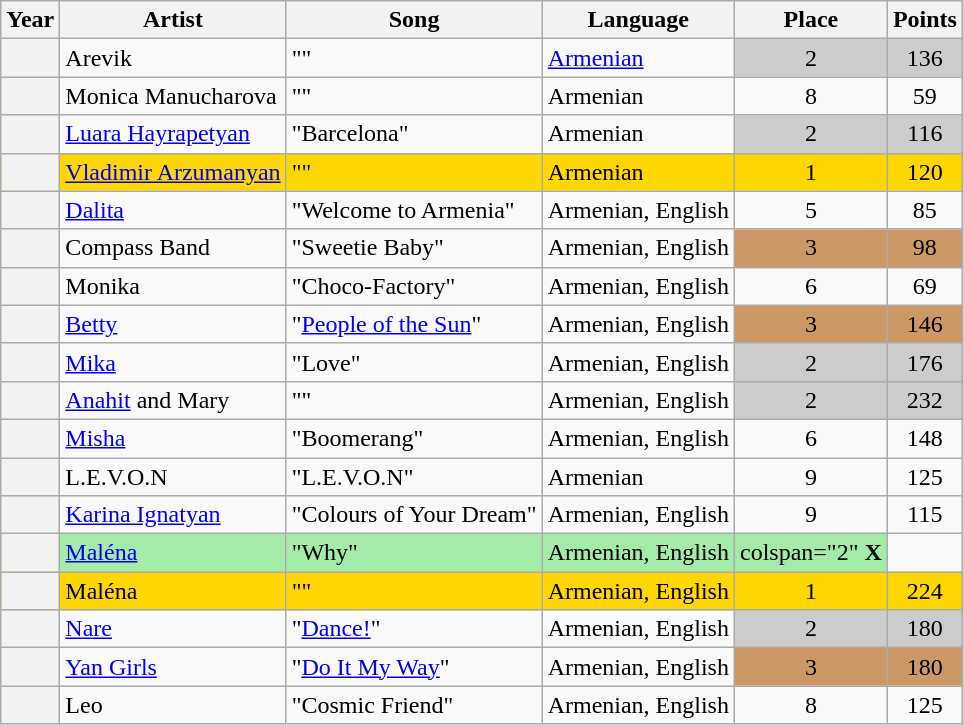<table class="wikitable sortable plainrowheaders">
<tr>
<th scope="col">Year</th>
<th scope="col">Artist</th>
<th scope="col">Song</th>
<th scope="col">Language</th>
<th scope="col" data-sort-type="number">Place</th>
<th scope="col" data-sort-type="number">Points</th>
</tr>
<tr>
<th scope="row" style="text-align:center;"></th>
<td>Arevik</td>
<td>"" </td>
<td><a href='#'>Armenian</a></td>
<td style="text-align:center; background-color:#CCC;">2</td>
<td style="text-align:center; background-color:#CCC;">136</td>
</tr>
<tr>
<th scope="row" style="text-align:center;"></th>
<td>Monica Manucharova</td>
<td>"" </td>
<td>Armenian</td>
<td style="text-align:center;">8</td>
<td style="text-align:center;">59</td>
</tr>
<tr>
<th scope="row" style="text-align:center;"></th>
<td><a href='#'>Luara Hayrapetyan</a></td>
<td>"Barcelona" </td>
<td>Armenian</td>
<td style="text-align:center; background-color:#CCC;">2</td>
<td style="text-align:center; background-color:#CCC;">116</td>
</tr>
<tr style="background-color:#FFD700;">
<th scope="row" style="text-align:center;"></th>
<td><a href='#'>Vladimir Arzumanyan</a></td>
<td>"" </td>
<td>Armenian</td>
<td style="text-align:center;">1</td>
<td style="text-align:center;">120</td>
</tr>
<tr>
<th scope="row" style="text-align:center;"></th>
<td><a href='#'>Dalita</a></td>
<td>"Welcome to Armenia"</td>
<td>Armenian, English</td>
<td style="text-align:center;">5</td>
<td style="text-align:center;">85</td>
</tr>
<tr>
<th scope="row" style="text-align:center;"></th>
<td>Compass Band</td>
<td>"Sweetie Baby"</td>
<td>Armenian, English</td>
<td style="text-align:center; background-color:#C96;">3</td>
<td style="text-align:center; background-color:#C96;">98</td>
</tr>
<tr>
<th scope="row" style="text-align:center;"></th>
<td>Monika</td>
<td>"Choco-Factory"</td>
<td>Armenian, English</td>
<td style="text-align:center;">6</td>
<td style="text-align:center;">69</td>
</tr>
<tr>
<th scope="row" style="text-align:center;"></th>
<td><a href='#'>Betty</a></td>
<td>"<a href='#'>People of the Sun</a>"</td>
<td>Armenian, English</td>
<td style="text-align:center; background-color:#C96;">3</td>
<td style="text-align:center; background-color:#C96;">146</td>
</tr>
<tr>
<th scope="row" style="text-align:center;"></th>
<td><a href='#'>Mika</a></td>
<td>"Love"</td>
<td>Armenian, English</td>
<td style="text-align:center; background-color:#CCC;">2</td>
<td style="text-align:center; background-color:#CCC;">176</td>
</tr>
<tr>
<th scope="row" style="text-align:center;"></th>
<td><a href='#'>Anahit</a> and Mary</td>
<td>"" </td>
<td>Armenian, English</td>
<td style="text-align:center; background-color:#CCC;">2</td>
<td style="text-align:center; background-color:#CCC;">232</td>
</tr>
<tr>
<th scope="row" style="text-align:center;"></th>
<td><a href='#'>Misha</a></td>
<td>"Boomerang"</td>
<td>Armenian, English</td>
<td style="text-align:center;">6</td>
<td style="text-align:center;">148</td>
</tr>
<tr>
<th scope="row" style="text-align:center;"></th>
<td>L.E.V.O.N</td>
<td>"L.E.V.O.N"</td>
<td>Armenian</td>
<td style="text-align:center;">9</td>
<td style="text-align:center;">125</td>
</tr>
<tr>
<th scope="row" style="text-align:center;"></th>
<td><a href='#'>Karina Ignatyan</a></td>
<td>"Colours of Your Dream"</td>
<td>Armenian, English</td>
<td style="text-align:center;">9</td>
<td style="text-align:center;">115</td>
</tr>
<tr style="background-color:#A4EAA9;">
<th scope="row" style="text-align:center;"></th>
<td><a href='#'>Maléna</a></td>
<td>"Why"</td>
<td>Armenian, English</td>
<td>colspan="2"  <strong>X</strong></td>
</tr>
<tr style="background-color:#FFD700;">
<th scope="row" style="text-align:center;"></th>
<td>Maléna</td>
<td>"" </td>
<td>Armenian, English</td>
<td style="text-align:center;">1</td>
<td style="text-align:center;">224</td>
</tr>
<tr>
<th scope="row" style="text-align:center;"></th>
<td><a href='#'>Nare</a></td>
<td>"<a href='#'>Dance!</a>"</td>
<td>Armenian, English</td>
<td style="text-align:center; background-color:#CCC;">2</td>
<td style="text-align:center; background-color:#CCC;">180</td>
</tr>
<tr>
<th scope="row" style="text-align:center;"></th>
<td><a href='#'>Yan Girls</a></td>
<td>"<a href='#'>Do It My Way</a>"</td>
<td>Armenian, English</td>
<td style="text-align:center; background-color:#C96;">3</td>
<td style="text-align:center; background-color:#C96;">180</td>
</tr>
<tr>
<th scope="row" style="text-align:center;"></th>
<td>Leo</td>
<td>"Cosmic Friend"</td>
<td>Armenian, English</td>
<td style="text-align:center;">8</td>
<td style="text-align:center;">125</td>
</tr>
</table>
